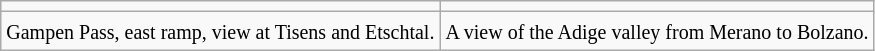<table class="wikitable">
<tr>
<td></td>
<td></td>
</tr>
<tr>
<td><small>Gampen Pass, east ramp, view at Tisens and Etschtal.</small></td>
<td><small>A view of the Adige valley from Merano to Bolzano.</small></td>
</tr>
</table>
